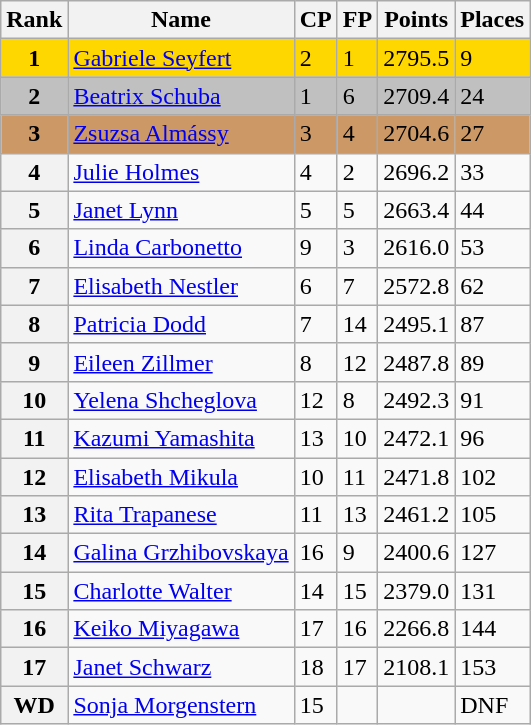<table class="wikitable">
<tr>
<th>Rank</th>
<th>Name</th>
<th>CP</th>
<th>FP</th>
<th>Points</th>
<th>Places</th>
</tr>
<tr bgcolor=gold>
<td align=center><strong>1</strong></td>
<td> <a href='#'>Gabriele Seyfert</a></td>
<td>2</td>
<td>1</td>
<td>2795.5</td>
<td>9</td>
</tr>
<tr bgcolor=silver>
<td align=center><strong>2</strong></td>
<td> <a href='#'>Beatrix Schuba</a></td>
<td>1</td>
<td>6</td>
<td>2709.4</td>
<td>24</td>
</tr>
<tr bgcolor=cc9966>
<td align=center><strong>3</strong></td>
<td> <a href='#'>Zsuzsa Almássy</a></td>
<td>3</td>
<td>4</td>
<td>2704.6</td>
<td>27</td>
</tr>
<tr>
<th>4</th>
<td> <a href='#'>Julie Holmes</a></td>
<td>4</td>
<td>2</td>
<td>2696.2</td>
<td>33</td>
</tr>
<tr>
<th>5</th>
<td> <a href='#'>Janet Lynn</a></td>
<td>5</td>
<td>5</td>
<td>2663.4</td>
<td>44</td>
</tr>
<tr>
<th>6</th>
<td> <a href='#'>Linda Carbonetto</a></td>
<td>9</td>
<td>3</td>
<td>2616.0</td>
<td>53</td>
</tr>
<tr>
<th>7</th>
<td> <a href='#'>Elisabeth Nestler</a></td>
<td>6</td>
<td>7</td>
<td>2572.8</td>
<td>62</td>
</tr>
<tr>
<th>8</th>
<td> <a href='#'>Patricia Dodd</a></td>
<td>7</td>
<td>14</td>
<td>2495.1</td>
<td>87</td>
</tr>
<tr>
<th>9</th>
<td> <a href='#'>Eileen Zillmer</a></td>
<td>8</td>
<td>12</td>
<td>2487.8</td>
<td>89</td>
</tr>
<tr>
<th>10</th>
<td> <a href='#'>Yelena Shcheglova</a></td>
<td>12</td>
<td>8</td>
<td>2492.3</td>
<td>91</td>
</tr>
<tr>
<th>11</th>
<td> <a href='#'>Kazumi Yamashita</a></td>
<td>13</td>
<td>10</td>
<td>2472.1</td>
<td>96</td>
</tr>
<tr>
<th>12</th>
<td> <a href='#'>Elisabeth Mikula</a></td>
<td>10</td>
<td>11</td>
<td>2471.8</td>
<td>102</td>
</tr>
<tr>
<th>13</th>
<td> <a href='#'>Rita Trapanese</a></td>
<td>11</td>
<td>13</td>
<td>2461.2</td>
<td>105</td>
</tr>
<tr>
<th>14</th>
<td> <a href='#'>Galina Grzhibovskaya</a></td>
<td>16</td>
<td>9</td>
<td>2400.6</td>
<td>127</td>
</tr>
<tr>
<th>15</th>
<td> <a href='#'>Charlotte Walter</a></td>
<td>14</td>
<td>15</td>
<td>2379.0</td>
<td>131</td>
</tr>
<tr>
<th>16</th>
<td> <a href='#'>Keiko Miyagawa</a></td>
<td>17</td>
<td>16</td>
<td>2266.8</td>
<td>144</td>
</tr>
<tr>
<th>17</th>
<td> <a href='#'>Janet Schwarz</a></td>
<td>18</td>
<td>17</td>
<td>2108.1</td>
<td>153</td>
</tr>
<tr>
<th>WD</th>
<td> <a href='#'>Sonja Morgenstern</a></td>
<td>15</td>
<td></td>
<td></td>
<td>DNF</td>
</tr>
</table>
